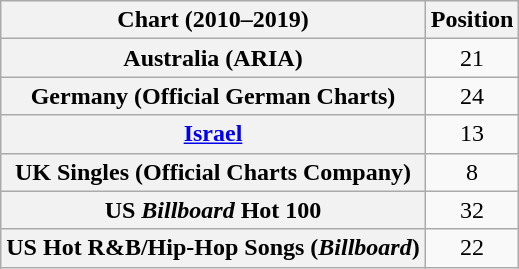<table class="wikitable sortable plainrowheaders" style="text-align:center">
<tr>
<th scope="col">Chart (2010–2019)</th>
<th scope="col">Position</th>
</tr>
<tr>
<th scope="row">Australia (ARIA)</th>
<td>21</td>
</tr>
<tr>
<th scope="row">Germany (Official German Charts)</th>
<td>24</td>
</tr>
<tr>
<th scope="row"><a href='#'>Israel</a></th>
<td>13</td>
</tr>
<tr>
<th scope="row">UK Singles (Official Charts Company)</th>
<td>8</td>
</tr>
<tr>
<th scope="row">US <em>Billboard</em> Hot 100</th>
<td>32</td>
</tr>
<tr>
<th scope="row">US Hot R&B/Hip-Hop Songs (<em>Billboard</em>)</th>
<td>22</td>
</tr>
</table>
